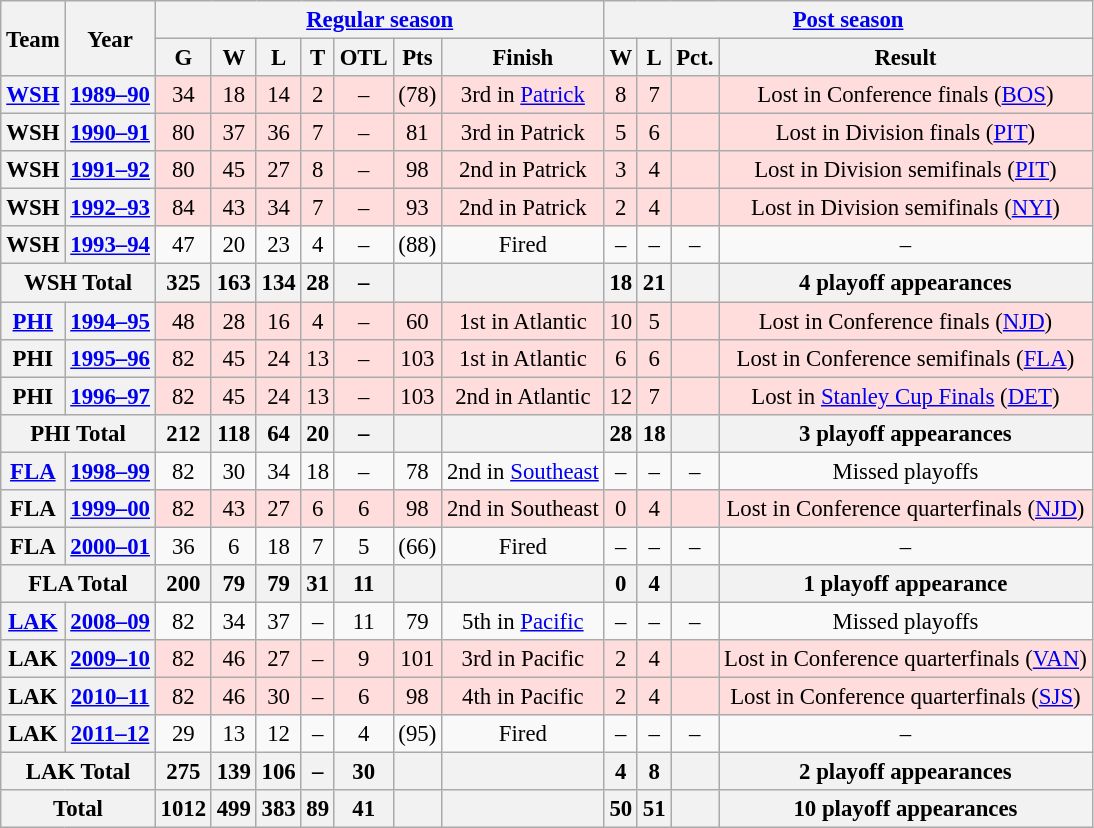<table class="wikitable" style="font-size: 95%; text-align:center;">
<tr>
<th rowspan="2">Team</th>
<th rowspan="2">Year</th>
<th colspan="7"><a href='#'>Regular season</a></th>
<th colspan="4"><a href='#'>Post season</a></th>
</tr>
<tr>
<th>G</th>
<th>W</th>
<th>L</th>
<th>T</th>
<th>OTL</th>
<th>Pts</th>
<th>Finish</th>
<th>W</th>
<th>L</th>
<th>Pct.</th>
<th>Result</th>
</tr>
<tr style="background:#fdd;">
<th><a href='#'>WSH</a></th>
<th><a href='#'>1989–90</a></th>
<td>34</td>
<td>18</td>
<td>14</td>
<td>2</td>
<td>–</td>
<td>(78)</td>
<td>3rd in <a href='#'>Patrick</a></td>
<td>8</td>
<td>7</td>
<td></td>
<td>Lost in Conference finals (<a href='#'>BOS</a>)</td>
</tr>
<tr style="background:#fdd;">
<th>WSH</th>
<th><a href='#'>1990–91</a></th>
<td>80</td>
<td>37</td>
<td>36</td>
<td>7</td>
<td>–</td>
<td>81</td>
<td>3rd in Patrick</td>
<td>5</td>
<td>6</td>
<td></td>
<td>Lost in Division finals (<a href='#'>PIT</a>)</td>
</tr>
<tr style="background:#fdd;">
<th>WSH</th>
<th><a href='#'>1991–92</a></th>
<td>80</td>
<td>45</td>
<td>27</td>
<td>8</td>
<td>–</td>
<td>98</td>
<td>2nd in Patrick</td>
<td>3</td>
<td>4</td>
<td></td>
<td>Lost in Division semifinals (<a href='#'>PIT</a>)</td>
</tr>
<tr style="background:#fdd;">
<th>WSH</th>
<th><a href='#'>1992–93</a></th>
<td>84</td>
<td>43</td>
<td>34</td>
<td>7</td>
<td>–</td>
<td>93</td>
<td>2nd in Patrick</td>
<td>2</td>
<td>4</td>
<td></td>
<td>Lost in Division semifinals (<a href='#'>NYI</a>)</td>
</tr>
<tr>
<th>WSH</th>
<th><a href='#'>1993–94</a></th>
<td>47</td>
<td>20</td>
<td>23</td>
<td>4</td>
<td>–</td>
<td>(88)</td>
<td>Fired</td>
<td>–</td>
<td>–</td>
<td>–</td>
<td>–</td>
</tr>
<tr>
<th colspan="2">WSH Total</th>
<th>325</th>
<th>163</th>
<th>134</th>
<th>28</th>
<th>–</th>
<th></th>
<th></th>
<th>18</th>
<th>21</th>
<th></th>
<th>4 playoff appearances</th>
</tr>
<tr style="background:#fdd;">
<th><a href='#'>PHI</a></th>
<th><a href='#'>1994–95</a></th>
<td>48</td>
<td>28</td>
<td>16</td>
<td>4</td>
<td>–</td>
<td>60</td>
<td>1st in Atlantic</td>
<td>10</td>
<td>5</td>
<td></td>
<td>Lost in Conference finals (<a href='#'>NJD</a>)</td>
</tr>
<tr style="background:#fdd;">
<th>PHI</th>
<th><a href='#'>1995–96</a></th>
<td>82</td>
<td>45</td>
<td>24</td>
<td>13</td>
<td>–</td>
<td>103</td>
<td>1st in Atlantic</td>
<td>6</td>
<td>6</td>
<td></td>
<td>Lost in Conference semifinals (<a href='#'>FLA</a>)</td>
</tr>
<tr style="background:#fdd;">
<th>PHI</th>
<th><a href='#'>1996–97</a></th>
<td>82</td>
<td>45</td>
<td>24</td>
<td>13</td>
<td>–</td>
<td>103</td>
<td>2nd in Atlantic</td>
<td>12</td>
<td>7</td>
<td></td>
<td>Lost in <a href='#'>Stanley Cup Finals</a> (<a href='#'>DET</a>)</td>
</tr>
<tr>
<th colspan="2">PHI Total</th>
<th>212</th>
<th>118</th>
<th>64</th>
<th>20</th>
<th>–</th>
<th></th>
<th></th>
<th>28</th>
<th>18</th>
<th></th>
<th>3 playoff appearances</th>
</tr>
<tr>
<th><a href='#'>FLA</a></th>
<th><a href='#'>1998–99</a></th>
<td>82</td>
<td>30</td>
<td>34</td>
<td>18</td>
<td>–</td>
<td>78</td>
<td>2nd in <a href='#'>Southeast</a></td>
<td>–</td>
<td>–</td>
<td>–</td>
<td>Missed playoffs</td>
</tr>
<tr style="background:#fdd;">
<th>FLA</th>
<th><a href='#'>1999–00</a></th>
<td>82</td>
<td>43</td>
<td>27</td>
<td>6</td>
<td>6</td>
<td>98</td>
<td>2nd in Southeast</td>
<td>0</td>
<td>4</td>
<td></td>
<td>Lost in Conference quarterfinals (<a href='#'>NJD</a>)</td>
</tr>
<tr>
<th>FLA</th>
<th><a href='#'>2000–01</a></th>
<td>36</td>
<td>6</td>
<td>18</td>
<td>7</td>
<td>5</td>
<td>(66)</td>
<td>Fired</td>
<td>–</td>
<td>–</td>
<td>–</td>
<td>–</td>
</tr>
<tr>
<th colspan="2">FLA Total</th>
<th>200</th>
<th>79</th>
<th>79</th>
<th>31</th>
<th>11</th>
<th></th>
<th></th>
<th>0</th>
<th>4</th>
<th></th>
<th>1 playoff appearance</th>
</tr>
<tr>
<th><a href='#'>LAK</a></th>
<th><a href='#'>2008–09</a></th>
<td>82</td>
<td>34</td>
<td>37</td>
<td>–</td>
<td>11</td>
<td>79</td>
<td>5th in <a href='#'>Pacific</a></td>
<td>–</td>
<td>–</td>
<td>–</td>
<td>Missed playoffs</td>
</tr>
<tr style="background:#fdd;">
<th>LAK</th>
<th><a href='#'>2009–10</a></th>
<td>82</td>
<td>46</td>
<td>27</td>
<td>–</td>
<td>9</td>
<td>101</td>
<td>3rd in Pacific</td>
<td>2</td>
<td>4</td>
<td></td>
<td>Lost in Conference quarterfinals (<a href='#'>VAN</a>)</td>
</tr>
<tr style="background:#fdd;">
<th>LAK</th>
<th><a href='#'>2010–11</a></th>
<td>82</td>
<td>46</td>
<td>30</td>
<td>–</td>
<td>6</td>
<td>98</td>
<td>4th in Pacific</td>
<td>2</td>
<td>4</td>
<td></td>
<td>Lost in Conference quarterfinals (<a href='#'>SJS</a>)</td>
</tr>
<tr>
<th>LAK</th>
<th><a href='#'>2011–12</a></th>
<td>29</td>
<td>13</td>
<td>12</td>
<td>–</td>
<td>4</td>
<td>(95)</td>
<td>Fired</td>
<td>–</td>
<td>–</td>
<td>–</td>
<td>–</td>
</tr>
<tr>
<th colspan="2">LAK Total</th>
<th>275</th>
<th>139</th>
<th>106</th>
<th>–</th>
<th>30</th>
<th></th>
<th></th>
<th>4</th>
<th>8</th>
<th></th>
<th>2 playoff appearances</th>
</tr>
<tr>
<th colspan="2">Total</th>
<th>1012</th>
<th>499</th>
<th>383</th>
<th>89</th>
<th>41</th>
<th></th>
<th></th>
<th>50</th>
<th>51</th>
<th></th>
<th>10 playoff appearances</th>
</tr>
</table>
